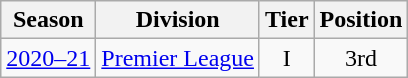<table class="wikitable">
<tr>
<th>Season</th>
<th>Division</th>
<th>Tier</th>
<th>Position</th>
</tr>
<tr align="center">
<td><a href='#'>2020–21</a></td>
<td align="center"><a href='#'>Premier League</a></td>
<td>I</td>
<td>3rd</td>
</tr>
</table>
